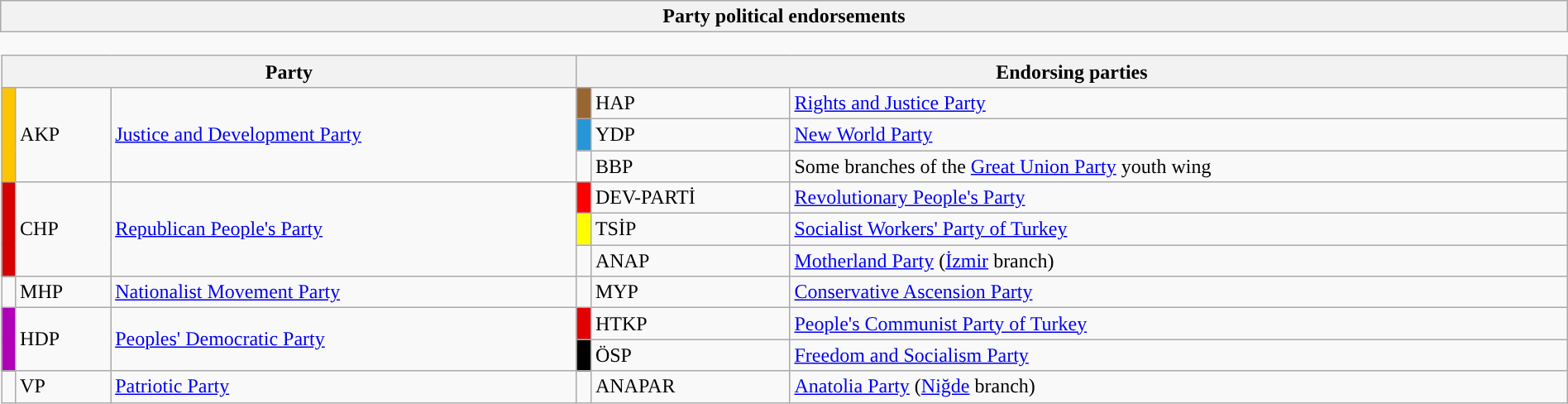<table class="wikitable collapsible" style="border:none;width:100%">
<tr>
<th scope="col">Party political endorsements</th>
</tr>
<tr>
<td style="padding:0;border:none"><br><table class="wikitable" style="margin:0;width:100%">
<tr>
<th colspan="3" scope="col">Party</th>
<th colspan="3" scope="col">Endorsing parties</th>
</tr>
<tr>
<td rowspan="3"  style="width:4px; background:#fdc400;"></td>
<td rowspan="3">AKP</td>
<td rowspan="3"><a href='#'>Justice and Development Party</a></td>
<td width="4px" style="background:#996633;"></td>
<td>HAP</td>
<td><a href='#'>Rights and Justice Party</a></td>
</tr>
<tr>
<td style="background:#2696D7;"></td>
<td>YDP</td>
<td><a href='#'>New World Party</a></td>
</tr>
<tr>
<td style="background:"></td>
<td>BBP</td>
<td>Some branches of the <a href='#'>Great Union Party</a> youth wing</td>
</tr>
<tr>
<td rowspan="3" style="background:#d50000;"></td>
<td rowspan="3">CHP</td>
<td rowspan="3"><a href='#'>Republican People's Party</a></td>
<td style="background:#f00;"></td>
<td>DEV-PARTİ</td>
<td><a href='#'>Revolutionary People's Party</a></td>
</tr>
<tr>
<td style="background:#ff0;"></td>
<td>TSİP</td>
<td><a href='#'>Socialist Workers' Party of Turkey</a></td>
</tr>
<tr>
<td style="background:"></td>
<td>ANAP</td>
<td><a href='#'>Motherland Party</a> (<a href='#'>İzmir</a> branch)</td>
</tr>
<tr>
<td width="4px" style="background:"></td>
<td>MHP</td>
<td><a href='#'>Nationalist Movement Party</a></td>
<td width="4px" style="background:"></td>
<td>MYP</td>
<td><a href='#'>Conservative Ascension Party</a></td>
</tr>
<tr>
<td rowspan="2" style="background:#b000b8;"></td>
<td rowspan="2">HDP</td>
<td rowspan="2"><a href='#'>Peoples' Democratic Party</a></td>
<td style="background:#e30000;"></td>
<td>HTKP</td>
<td><a href='#'>People's Communist Party of Turkey</a></td>
</tr>
<tr>
<td style="background:#000;"></td>
<td>ÖSP</td>
<td><a href='#'>Freedom and Socialism Party</a></td>
</tr>
<tr>
<td width="4px" style="background:"></td>
<td>VP</td>
<td><a href='#'>Patriotic Party</a></td>
<td width="4px" style="background:"></td>
<td>ANAPAR</td>
<td><a href='#'>Anatolia Party</a> (<a href='#'>Niğde</a> branch)</td>
</tr>
</table>
</td>
</tr>
</table>
